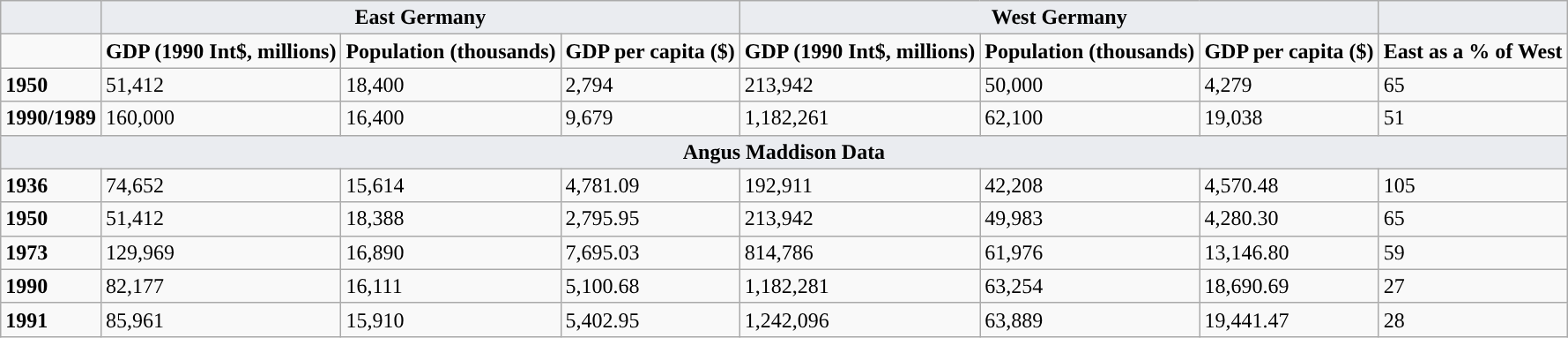<table class="wikitable">
<tr style="background: #eaecf0">
<td></td>
<td colspan="3" style="text-align: center"><strong>East Germany</strong></td>
<td colspan="3" style="text-align: center"><strong>West Germany</strong></td>
<td></td>
</tr>
<tr>
<td></td>
<td><strong>GDP (1990 Int$, millions)</strong></td>
<td><strong>Population (thousands)</strong></td>
<td><strong>GDP per capita ($)</strong></td>
<td><strong>GDP (1990 Int$, millions)</strong></td>
<td><strong>Population (thousands)</strong></td>
<td><strong>GDP per capita ($)</strong></td>
<td><strong>East as a % of West</strong></td>
</tr>
<tr>
<td><strong>1950</strong></td>
<td>51,412</td>
<td>18,400</td>
<td>2,794</td>
<td>213,942</td>
<td>50,000</td>
<td>4,279</td>
<td>65</td>
</tr>
<tr>
<td><strong>1990/1989</strong></td>
<td>160,000</td>
<td>16,400</td>
<td>9,679</td>
<td>1,182,261</td>
<td>62,100</td>
<td>19,038</td>
<td>51</td>
</tr>
<tr>
<td colspan="8" style="text-align: center; background: #eaecf0"><strong>Angus Maddison Data</strong></td>
</tr>
<tr>
<td><strong>1936</strong></td>
<td>74,652</td>
<td>15,614</td>
<td>4,781.09</td>
<td>192,911</td>
<td>42,208</td>
<td>4,570.48</td>
<td>105</td>
</tr>
<tr>
<td><strong>1950</strong></td>
<td>51,412</td>
<td>18,388</td>
<td>2,795.95</td>
<td>213,942</td>
<td>49,983</td>
<td>4,280.30</td>
<td>65</td>
</tr>
<tr>
<td><strong>1973</strong></td>
<td>129,969</td>
<td>16,890</td>
<td>7,695.03</td>
<td>814,786</td>
<td>61,976</td>
<td>13,146.80</td>
<td>59</td>
</tr>
<tr>
<td><strong>1990</strong></td>
<td>82,177</td>
<td>16,111</td>
<td>5,100.68</td>
<td>1,182,281</td>
<td>63,254</td>
<td>18,690.69</td>
<td>27</td>
</tr>
<tr>
<td><strong>1991</strong></td>
<td>85,961</td>
<td>15,910</td>
<td>5,402.95</td>
<td>1,242,096</td>
<td>63,889</td>
<td>19,441.47</td>
<td>28</td>
</tr>
</table>
